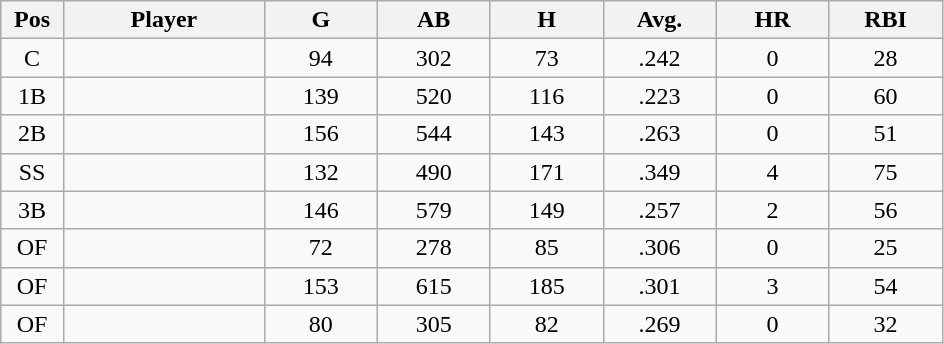<table class="wikitable sortable">
<tr>
<th bgcolor="#DDDDFF" width="5%">Pos</th>
<th bgcolor="#DDDDFF" width="16%">Player</th>
<th bgcolor="#DDDDFF" width="9%">G</th>
<th bgcolor="#DDDDFF" width="9%">AB</th>
<th bgcolor="#DDDDFF" width="9%">H</th>
<th bgcolor="#DDDDFF" width="9%">Avg.</th>
<th bgcolor="#DDDDFF" width="9%">HR</th>
<th bgcolor="#DDDDFF" width="9%">RBI</th>
</tr>
<tr align="center">
<td>C</td>
<td></td>
<td>94</td>
<td>302</td>
<td>73</td>
<td>.242</td>
<td>0</td>
<td>28</td>
</tr>
<tr align="center">
<td>1B</td>
<td></td>
<td>139</td>
<td>520</td>
<td>116</td>
<td>.223</td>
<td>0</td>
<td>60</td>
</tr>
<tr align="center">
<td>2B</td>
<td></td>
<td>156</td>
<td>544</td>
<td>143</td>
<td>.263</td>
<td>0</td>
<td>51</td>
</tr>
<tr align="center">
<td>SS</td>
<td></td>
<td>132</td>
<td>490</td>
<td>171</td>
<td>.349</td>
<td>4</td>
<td>75</td>
</tr>
<tr align="center">
<td>3B</td>
<td></td>
<td>146</td>
<td>579</td>
<td>149</td>
<td>.257</td>
<td>2</td>
<td>56</td>
</tr>
<tr align="center">
<td>OF</td>
<td></td>
<td>72</td>
<td>278</td>
<td>85</td>
<td>.306</td>
<td>0</td>
<td>25</td>
</tr>
<tr align="center">
<td>OF</td>
<td></td>
<td>153</td>
<td>615</td>
<td>185</td>
<td>.301</td>
<td>3</td>
<td>54</td>
</tr>
<tr align="center">
<td>OF</td>
<td></td>
<td>80</td>
<td>305</td>
<td>82</td>
<td>.269</td>
<td>0</td>
<td>32</td>
</tr>
</table>
